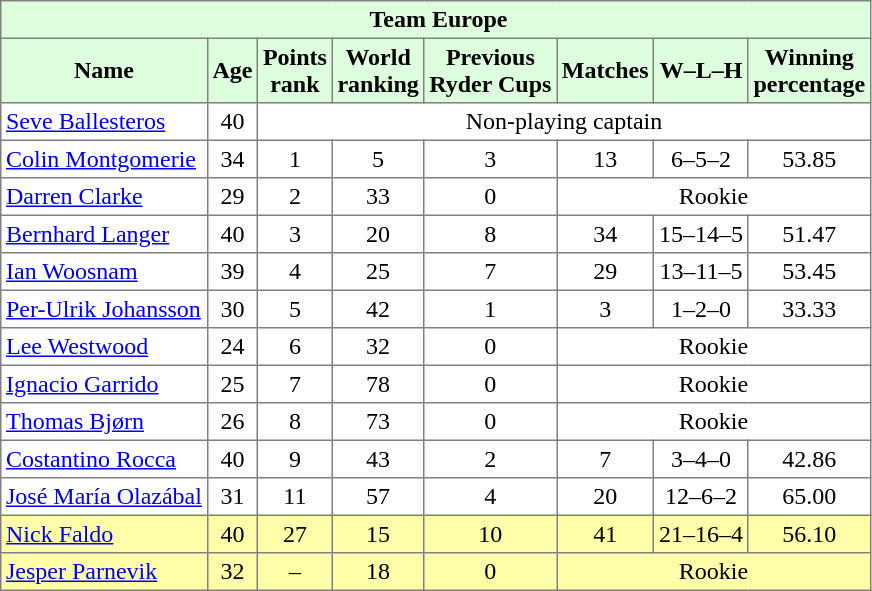<table border="1" cellpadding="3" style="border-collapse: collapse;text-align:center">
<tr style="background:#dfd;">
<td colspan="8"> <strong>Team Europe</strong></td>
</tr>
<tr style="background:#dfd;">
<th>Name</th>
<th>Age</th>
<th>Points<br>rank</th>
<th>World<br>ranking</th>
<th>Previous<br>Ryder Cups</th>
<th>Matches</th>
<th>W–L–H</th>
<th>Winning<br>percentage</th>
</tr>
<tr>
<td align=left> <a href='#'>Seve Ballesteros</a></td>
<td>40</td>
<td colspan="6">Non-playing captain</td>
</tr>
<tr>
<td align=left> <a href='#'>Colin Montgomerie</a></td>
<td>34</td>
<td>1</td>
<td>5</td>
<td>3</td>
<td>13</td>
<td>6–5–2</td>
<td>53.85</td>
</tr>
<tr>
<td align=left> <a href='#'>Darren Clarke</a></td>
<td>29</td>
<td>2</td>
<td>33</td>
<td>0</td>
<td colspan="3">Rookie</td>
</tr>
<tr>
<td align=left> <a href='#'>Bernhard Langer</a></td>
<td>40</td>
<td>3</td>
<td>20</td>
<td>8</td>
<td>34</td>
<td>15–14–5</td>
<td>51.47</td>
</tr>
<tr>
<td align=left> <a href='#'>Ian Woosnam</a></td>
<td>39</td>
<td>4</td>
<td>25</td>
<td>7</td>
<td>29</td>
<td>13–11–5</td>
<td>53.45</td>
</tr>
<tr>
<td align=left> <a href='#'>Per-Ulrik Johansson</a></td>
<td>30</td>
<td>5</td>
<td>42</td>
<td>1</td>
<td>3</td>
<td>1–2–0</td>
<td>33.33</td>
</tr>
<tr>
<td align=left> <a href='#'>Lee Westwood</a></td>
<td>24</td>
<td>6</td>
<td>32</td>
<td>0</td>
<td colspan="3">Rookie</td>
</tr>
<tr>
<td align=left> <a href='#'>Ignacio Garrido</a></td>
<td>25</td>
<td>7</td>
<td>78</td>
<td>0</td>
<td colspan="3">Rookie</td>
</tr>
<tr>
<td align=left> <a href='#'>Thomas Bjørn</a></td>
<td>26</td>
<td>8</td>
<td>73</td>
<td>0</td>
<td colspan="3">Rookie</td>
</tr>
<tr>
<td align=left> <a href='#'>Costantino Rocca</a></td>
<td>40</td>
<td>9</td>
<td>43</td>
<td>2</td>
<td>7</td>
<td>3–4–0</td>
<td>42.86</td>
</tr>
<tr>
<td align=left> <a href='#'>José María Olazábal</a></td>
<td>31</td>
<td>11</td>
<td>57</td>
<td>4</td>
<td>20</td>
<td>12–6–2</td>
<td>65.00</td>
</tr>
<tr style="background:#ffa;">
<td align=left> <a href='#'>Nick Faldo</a></td>
<td>40</td>
<td>27</td>
<td>15</td>
<td>10</td>
<td>41</td>
<td>21–16–4</td>
<td>56.10</td>
</tr>
<tr style="background:#ffa;">
<td align=left> <a href='#'>Jesper Parnevik</a></td>
<td>32</td>
<td>–</td>
<td>18</td>
<td>0</td>
<td colspan="3">Rookie</td>
</tr>
</table>
